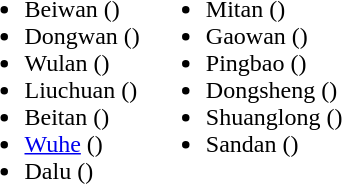<table>
<tr>
<td valign="top"><br><ul><li>Beiwan ()</li><li>Dongwan ()</li><li>Wulan ()</li><li>Liuchuan ()</li><li>Beitan ()</li><li><a href='#'>Wuhe</a> ()</li><li>Dalu ()</li></ul></td>
<td valign="top"><br><ul><li>Mitan ()</li><li>Gaowan ()</li><li>Pingbao ()</li><li>Dongsheng ()</li><li>Shuanglong ()</li><li>Sandan ()</li></ul></td>
</tr>
</table>
